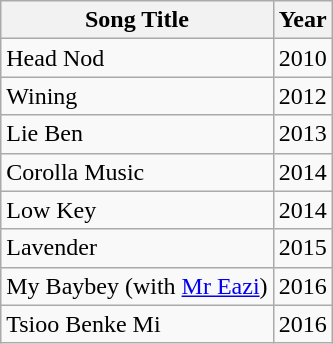<table class="wikitable">
<tr>
<th>Song Title</th>
<th>Year</th>
</tr>
<tr>
<td>Head Nod</td>
<td>2010</td>
</tr>
<tr>
<td>Wining</td>
<td>2012</td>
</tr>
<tr>
<td>Lie Ben</td>
<td>2013</td>
</tr>
<tr>
<td>Corolla Music</td>
<td>2014</td>
</tr>
<tr>
<td>Low Key</td>
<td>2014</td>
</tr>
<tr>
<td>Lavender</td>
<td>2015</td>
</tr>
<tr>
<td>My Baybey (with <a href='#'>Mr Eazi</a>)</td>
<td>2016</td>
</tr>
<tr>
<td>Tsioo Benke Mi</td>
<td>2016</td>
</tr>
</table>
